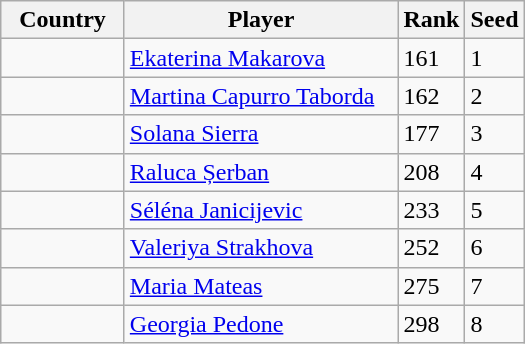<table class="wikitable">
<tr>
<th width="75">Country</th>
<th width="175">Player</th>
<th>Rank</th>
<th>Seed</th>
</tr>
<tr>
<td></td>
<td><a href='#'>Ekaterina Makarova</a></td>
<td>161</td>
<td>1</td>
</tr>
<tr>
<td></td>
<td><a href='#'>Martina Capurro Taborda</a></td>
<td>162</td>
<td>2</td>
</tr>
<tr>
<td></td>
<td><a href='#'>Solana Sierra</a></td>
<td>177</td>
<td>3</td>
</tr>
<tr>
<td></td>
<td><a href='#'>Raluca Șerban</a></td>
<td>208</td>
<td>4</td>
</tr>
<tr>
<td></td>
<td><a href='#'>Séléna Janicijevic</a></td>
<td>233</td>
<td>5</td>
</tr>
<tr>
<td></td>
<td><a href='#'>Valeriya Strakhova</a></td>
<td>252</td>
<td>6</td>
</tr>
<tr>
<td></td>
<td><a href='#'>Maria Mateas</a></td>
<td>275</td>
<td>7</td>
</tr>
<tr>
<td></td>
<td><a href='#'>Georgia Pedone</a></td>
<td>298</td>
<td>8</td>
</tr>
</table>
